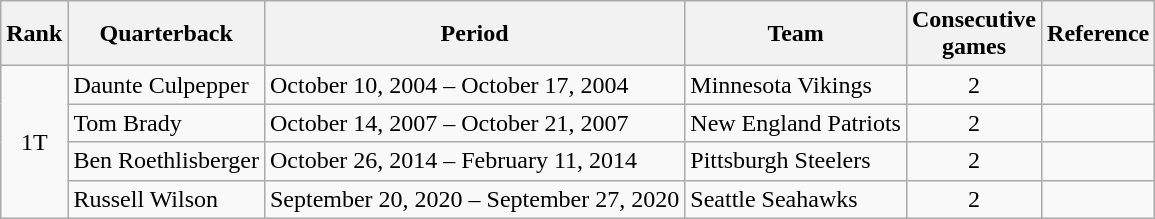<table class="wikitable">
<tr>
<th>Rank</th>
<th>Quarterback</th>
<th>Period</th>
<th>Team</th>
<th>Consecutive<br>games</th>
<th>Reference</th>
</tr>
<tr>
<td style="text-align:center;" rowspan="4">1T</td>
<td>Daunte Culpepper</td>
<td>October 10, 2004 – October 17, 2004</td>
<td>Minnesota Vikings</td>
<td style="text-align:center;">2</td>
<td style="text-align:center;"></td>
</tr>
<tr>
<td>Tom Brady</td>
<td>October 14, 2007 – October 21, 2007</td>
<td>New England Patriots</td>
<td style="text-align:center;">2</td>
<td style="text-align:center;"></td>
</tr>
<tr>
<td>Ben Roethlisberger</td>
<td>October 26, 2014 – February 11, 2014</td>
<td>Pittsburgh Steelers</td>
<td style="text-align:center;">2</td>
<td style="text-align:center;"></td>
</tr>
<tr>
<td>Russell Wilson</td>
<td>September 20, 2020 – September 27, 2020</td>
<td>Seattle Seahawks</td>
<td style="text-align:center;">2</td>
<td style="text-align:center;"></td>
</tr>
</table>
